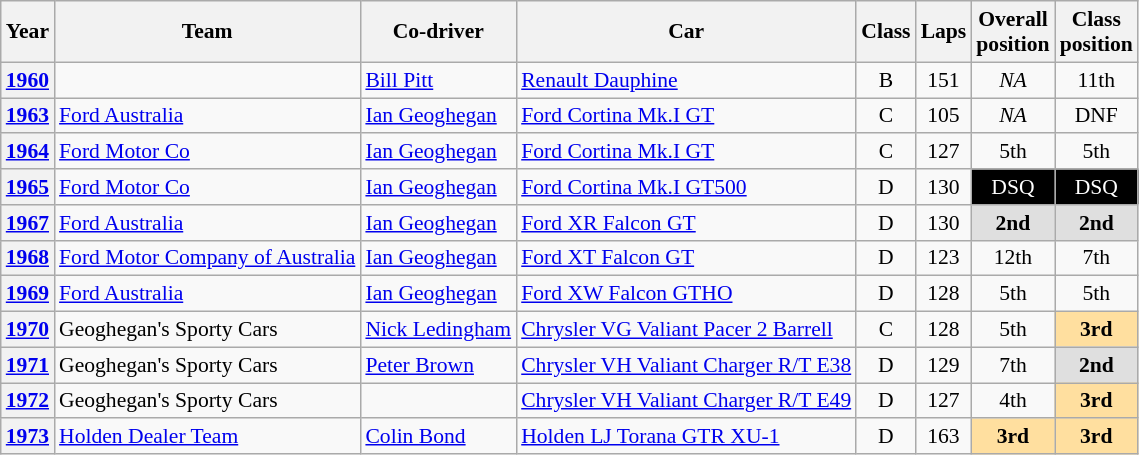<table class="wikitable" style="font-size:90%">
<tr>
<th>Year</th>
<th>Team</th>
<th>Co-driver</th>
<th>Car</th>
<th>Class</th>
<th>Laps</th>
<th>Overall<br>position</th>
<th>Class<br>position</th>
</tr>
<tr align="center">
<th><a href='#'>1960</a></th>
<td align="left"></td>
<td align="left"> <a href='#'>Bill Pitt</a></td>
<td align="left"><a href='#'>Renault Dauphine</a></td>
<td>B</td>
<td>151</td>
<td><em>NA</em></td>
<td>11th</td>
</tr>
<tr align="center">
<th><a href='#'>1963</a></th>
<td align="left"> <a href='#'>Ford Australia</a></td>
<td align="left"> <a href='#'>Ian Geoghegan</a></td>
<td align="left"><a href='#'>Ford Cortina Mk.I GT</a></td>
<td>C</td>
<td>105</td>
<td><em>NA</em></td>
<td>DNF</td>
</tr>
<tr align="center">
<th><a href='#'>1964</a></th>
<td align="left"> <a href='#'>Ford Motor Co</a></td>
<td align="left"> <a href='#'>Ian Geoghegan</a></td>
<td align="left"><a href='#'>Ford Cortina Mk.I GT</a></td>
<td>C</td>
<td>127</td>
<td>5th</td>
<td>5th</td>
</tr>
<tr align="center">
<th><a href='#'>1965</a></th>
<td align="left"> <a href='#'>Ford Motor Co</a></td>
<td align="left"> <a href='#'>Ian Geoghegan</a></td>
<td align="left"><a href='#'>Ford Cortina Mk.I GT500</a></td>
<td>D</td>
<td>130</td>
<td style="background:#000000; color:white">DSQ</td>
<td style="background:#000000; color:white">DSQ</td>
</tr>
<tr align="center">
<th><a href='#'>1967</a></th>
<td align="left"> <a href='#'>Ford Australia</a></td>
<td align="left"> <a href='#'>Ian Geoghegan</a></td>
<td align="left"><a href='#'>Ford XR Falcon GT</a></td>
<td>D</td>
<td>130</td>
<td style="background:#dfdfdf;"><strong>2nd</strong></td>
<td style="background:#dfdfdf;"><strong>2nd</strong></td>
</tr>
<tr align="center">
<th><a href='#'>1968</a></th>
<td align="left"> <a href='#'>Ford Motor Company of Australia</a></td>
<td align="left"> <a href='#'>Ian Geoghegan</a></td>
<td align="left"><a href='#'>Ford XT Falcon GT</a></td>
<td>D</td>
<td>123</td>
<td>12th</td>
<td>7th</td>
</tr>
<tr align="center">
<th><a href='#'>1969</a></th>
<td align="left"> <a href='#'>Ford Australia</a></td>
<td align="left"> <a href='#'>Ian Geoghegan</a></td>
<td align="left"><a href='#'>Ford XW Falcon GTHO</a></td>
<td>D</td>
<td>128</td>
<td>5th</td>
<td>5th</td>
</tr>
<tr align="center">
<th><a href='#'>1970</a></th>
<td align="left"> Geoghegan's Sporty Cars</td>
<td align="left"> <a href='#'>Nick Ledingham</a></td>
<td align="left"><a href='#'>Chrysler VG Valiant Pacer 2 Barrell</a></td>
<td>C</td>
<td>128</td>
<td>5th</td>
<td style="background:#ffdf9f;"><strong>3rd</strong></td>
</tr>
<tr align="center">
<th><a href='#'>1971</a></th>
<td align="left"> Geoghegan's Sporty Cars</td>
<td align="left"> <a href='#'>Peter Brown</a></td>
<td align="left"><a href='#'>Chrysler VH Valiant Charger R/T E38</a></td>
<td>D</td>
<td>129</td>
<td>7th</td>
<td style="background:#dfdfdf;"><strong>2nd</strong></td>
</tr>
<tr align="center">
<th><a href='#'>1972</a></th>
<td align="left"> Geoghegan's Sporty Cars</td>
<td align="left"></td>
<td align="left"><a href='#'>Chrysler VH Valiant Charger R/T E49</a></td>
<td>D</td>
<td>127</td>
<td>4th</td>
<td style="background:#ffdf9f;"><strong>3rd</strong></td>
</tr>
<tr align="center">
<th><a href='#'>1973</a></th>
<td align="left"> <a href='#'>Holden Dealer Team</a></td>
<td align="left"> <a href='#'>Colin Bond</a></td>
<td align="left"><a href='#'>Holden LJ Torana GTR XU-1</a></td>
<td>D</td>
<td>163</td>
<td style="background:#ffdf9f;"><strong>3rd</strong></td>
<td style="background:#ffdf9f;"><strong>3rd</strong></td>
</tr>
</table>
